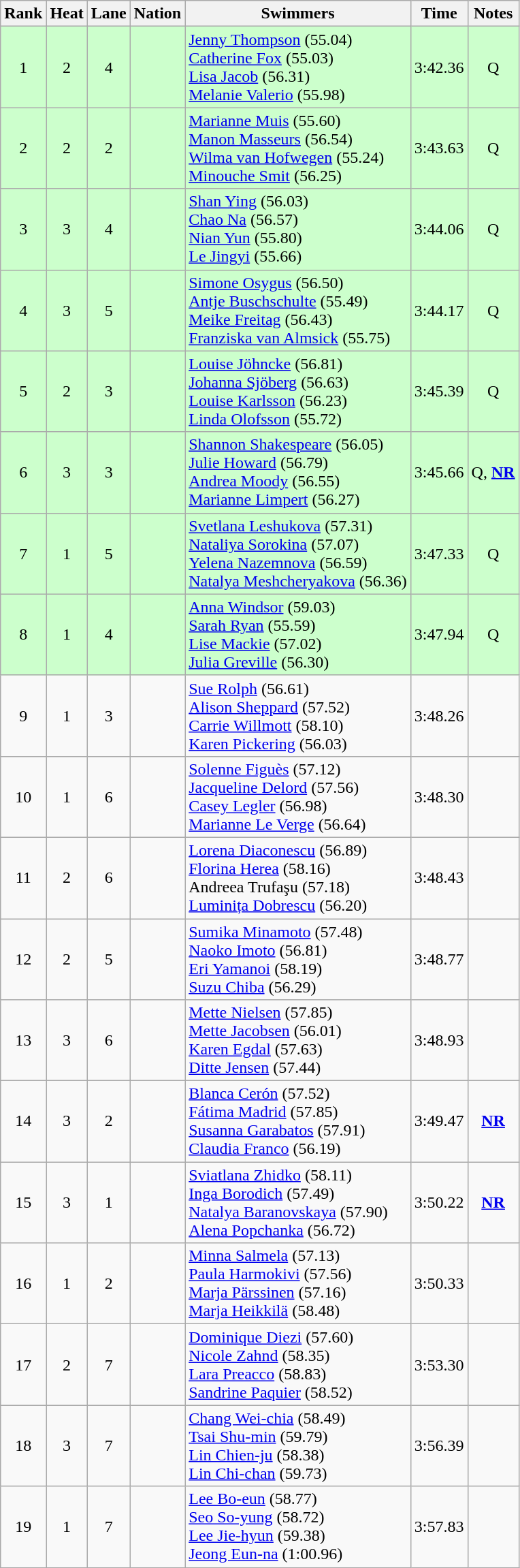<table class="wikitable sortable" style="text-align:center">
<tr>
<th>Rank</th>
<th>Heat</th>
<th>Lane</th>
<th>Nation</th>
<th>Swimmers</th>
<th>Time</th>
<th>Notes</th>
</tr>
<tr bgcolor=#cfc>
<td>1</td>
<td>2</td>
<td>4</td>
<td align=left></td>
<td align=left><a href='#'>Jenny Thompson</a> (55.04)<br><a href='#'>Catherine Fox</a> (55.03)<br><a href='#'>Lisa Jacob</a> (56.31)<br><a href='#'>Melanie Valerio</a> (55.98)</td>
<td>3:42.36</td>
<td>Q</td>
</tr>
<tr bgcolor=#cfc>
<td>2</td>
<td>2</td>
<td>2</td>
<td align=left></td>
<td align=left><a href='#'>Marianne Muis</a> (55.60)<br><a href='#'>Manon Masseurs</a> (56.54)<br><a href='#'>Wilma van Hofwegen</a> (55.24)<br><a href='#'>Minouche Smit</a> (56.25)</td>
<td>3:43.63</td>
<td>Q</td>
</tr>
<tr bgcolor=#cfc>
<td>3</td>
<td>3</td>
<td>4</td>
<td align=left></td>
<td align=left><a href='#'>Shan Ying</a> (56.03)<br><a href='#'>Chao Na</a> (56.57)<br><a href='#'>Nian Yun</a> (55.80)<br><a href='#'>Le Jingyi</a> (55.66)</td>
<td>3:44.06</td>
<td>Q</td>
</tr>
<tr bgcolor=#cfc>
<td>4</td>
<td>3</td>
<td>5</td>
<td align=left></td>
<td align=left><a href='#'>Simone Osygus</a> (56.50)<br><a href='#'>Antje Buschschulte</a> (55.49)<br><a href='#'>Meike Freitag</a> (56.43)<br><a href='#'>Franziska van Almsick</a> (55.75)</td>
<td>3:44.17</td>
<td>Q</td>
</tr>
<tr bgcolor=#cfc>
<td>5</td>
<td>2</td>
<td>3</td>
<td align=left></td>
<td align=left><a href='#'>Louise Jöhncke</a> (56.81)<br><a href='#'>Johanna Sjöberg</a> (56.63)<br><a href='#'>Louise Karlsson</a> (56.23)<br><a href='#'>Linda Olofsson</a> (55.72)</td>
<td>3:45.39</td>
<td>Q</td>
</tr>
<tr bgcolor=#cfc>
<td>6</td>
<td>3</td>
<td>3</td>
<td align=left></td>
<td align=left><a href='#'>Shannon Shakespeare</a> (56.05)<br><a href='#'>Julie Howard</a> (56.79)<br><a href='#'>Andrea Moody</a> (56.55)<br><a href='#'>Marianne Limpert</a> (56.27)</td>
<td>3:45.66</td>
<td>Q, <strong><a href='#'>NR</a></strong></td>
</tr>
<tr bgcolor=#cfc>
<td>7</td>
<td>1</td>
<td>5</td>
<td align=left></td>
<td align=left><a href='#'>Svetlana Leshukova</a> (57.31)<br><a href='#'>Nataliya Sorokina</a> (57.07)<br><a href='#'>Yelena Nazemnova</a> (56.59)<br><a href='#'>Natalya Meshcheryakova</a> (56.36)</td>
<td>3:47.33</td>
<td>Q</td>
</tr>
<tr bgcolor=#cfc>
<td>8</td>
<td>1</td>
<td>4</td>
<td align=left></td>
<td align=left><a href='#'>Anna Windsor</a> (59.03)<br><a href='#'>Sarah Ryan</a> (55.59)<br><a href='#'>Lise Mackie</a> (57.02)<br><a href='#'>Julia Greville</a> (56.30)</td>
<td>3:47.94</td>
<td>Q</td>
</tr>
<tr>
<td>9</td>
<td>1</td>
<td>3</td>
<td align=left></td>
<td align=left><a href='#'>Sue Rolph</a> (56.61)<br><a href='#'>Alison Sheppard</a> (57.52)<br><a href='#'>Carrie Willmott</a> (58.10)<br><a href='#'>Karen Pickering</a> (56.03)</td>
<td>3:48.26</td>
<td></td>
</tr>
<tr>
<td>10</td>
<td>1</td>
<td>6</td>
<td align=left></td>
<td align=left><a href='#'>Solenne Figuès</a> (57.12)<br><a href='#'>Jacqueline Delord</a> (57.56)<br><a href='#'>Casey Legler</a> (56.98)<br><a href='#'>Marianne Le Verge</a> (56.64)</td>
<td>3:48.30</td>
<td></td>
</tr>
<tr>
<td>11</td>
<td>2</td>
<td>6</td>
<td align=left></td>
<td align=left><a href='#'>Lorena Diaconescu</a> (56.89)<br><a href='#'>Florina Herea</a> (58.16)<br>Andreea Trufaşu (57.18)<br><a href='#'>Luminița Dobrescu</a> (56.20)</td>
<td>3:48.43</td>
<td></td>
</tr>
<tr>
<td>12</td>
<td>2</td>
<td>5</td>
<td align=left></td>
<td align=left><a href='#'>Sumika Minamoto</a> (57.48)<br><a href='#'>Naoko Imoto</a> (56.81)<br><a href='#'>Eri Yamanoi</a> (58.19)<br><a href='#'>Suzu Chiba</a> (56.29)</td>
<td>3:48.77</td>
<td></td>
</tr>
<tr>
<td>13</td>
<td>3</td>
<td>6</td>
<td align=left></td>
<td align=left><a href='#'>Mette Nielsen</a> (57.85)<br><a href='#'>Mette Jacobsen</a> (56.01)<br><a href='#'>Karen Egdal</a> (57.63)<br><a href='#'>Ditte Jensen</a> (57.44)</td>
<td>3:48.93</td>
<td></td>
</tr>
<tr>
<td>14</td>
<td>3</td>
<td>2</td>
<td align=left></td>
<td align=left><a href='#'>Blanca Cerón</a> (57.52)<br><a href='#'>Fátima Madrid</a> (57.85)<br><a href='#'>Susanna Garabatos</a> (57.91)<br><a href='#'>Claudia Franco</a> (56.19)</td>
<td>3:49.47</td>
<td><strong><a href='#'>NR</a></strong></td>
</tr>
<tr>
<td>15</td>
<td>3</td>
<td>1</td>
<td align=left></td>
<td align=left><a href='#'>Sviatlana Zhidko</a> (58.11)<br><a href='#'>Inga Borodich</a> (57.49)<br><a href='#'>Natalya Baranovskaya</a> (57.90)<br><a href='#'>Alena Popchanka</a> (56.72)</td>
<td>3:50.22</td>
<td><strong><a href='#'>NR</a></strong></td>
</tr>
<tr>
<td>16</td>
<td>1</td>
<td>2</td>
<td align=left></td>
<td align=left><a href='#'>Minna Salmela</a> (57.13)<br><a href='#'>Paula Harmokivi</a> (57.56)<br><a href='#'>Marja Pärssinen</a> (57.16)<br><a href='#'>Marja Heikkilä</a> (58.48)</td>
<td>3:50.33</td>
<td></td>
</tr>
<tr>
<td>17</td>
<td>2</td>
<td>7</td>
<td align=left></td>
<td align=left><a href='#'>Dominique Diezi</a> (57.60)<br><a href='#'>Nicole Zahnd</a> (58.35)<br><a href='#'>Lara Preacco</a> (58.83)<br><a href='#'>Sandrine Paquier</a> (58.52)</td>
<td>3:53.30</td>
<td></td>
</tr>
<tr>
<td>18</td>
<td>3</td>
<td>7</td>
<td align=left></td>
<td align=left><a href='#'>Chang Wei-chia</a> (58.49)<br><a href='#'>Tsai Shu-min</a> (59.79)<br><a href='#'>Lin Chien-ju</a> (58.38)<br><a href='#'>Lin Chi-chan</a> (59.73)</td>
<td>3:56.39</td>
<td></td>
</tr>
<tr>
<td>19</td>
<td>1</td>
<td>7</td>
<td align=left></td>
<td align=left><a href='#'>Lee Bo-eun</a> (58.77)<br><a href='#'>Seo So-yung</a> (58.72)<br><a href='#'>Lee Jie-hyun</a> (59.38)<br><a href='#'>Jeong Eun-na</a> (1:00.96)</td>
<td>3:57.83</td>
<td></td>
</tr>
</table>
